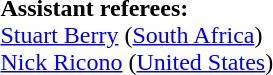<table width=100% style="font-size: 100%">
<tr>
<td><br><strong>Assistant referees:</strong>
<br><a href='#'>Stuart Berry</a> (<a href='#'>South Africa</a>)
<br><a href='#'>Nick Ricono</a> (<a href='#'>United States</a>)</td>
</tr>
</table>
